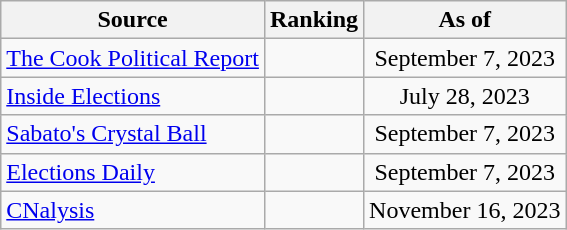<table class="wikitable" style="text-align:center">
<tr>
<th>Source</th>
<th>Ranking</th>
<th>As of</th>
</tr>
<tr>
<td style="text-align:left"><a href='#'>The Cook Political Report</a></td>
<td></td>
<td>September 7, 2023</td>
</tr>
<tr>
<td style="text-align:left"><a href='#'>Inside Elections</a></td>
<td></td>
<td>July 28, 2023</td>
</tr>
<tr>
<td style="text-align:left"><a href='#'>Sabato's Crystal Ball</a></td>
<td></td>
<td>September 7, 2023</td>
</tr>
<tr>
<td style="text-align:left"><a href='#'>Elections Daily</a></td>
<td></td>
<td>September 7, 2023</td>
</tr>
<tr>
<td style="text-align:left"><a href='#'>CNalysis</a></td>
<td></td>
<td>November 16, 2023</td>
</tr>
</table>
